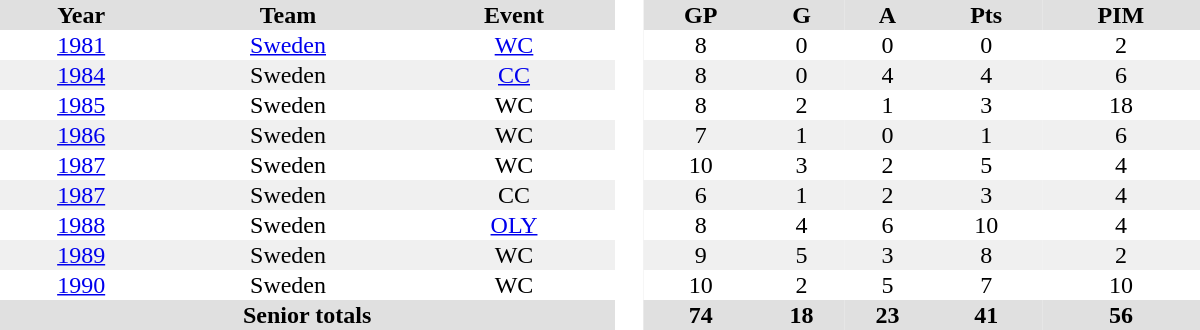<table border="0" cellpadding="1" cellspacing="0" style="text-align:center; width:50em">
<tr ALIGN="center" bgcolor="#e0e0e0">
<th>Year</th>
<th>Team</th>
<th>Event</th>
<th rowspan="99" bgcolor="#ffffff"> </th>
<th>GP</th>
<th>G</th>
<th>A</th>
<th>Pts</th>
<th>PIM</th>
</tr>
<tr>
<td><a href='#'>1981</a></td>
<td><a href='#'>Sweden</a></td>
<td><a href='#'>WC</a></td>
<td>8</td>
<td>0</td>
<td>0</td>
<td>0</td>
<td>2</td>
</tr>
<tr bgcolor="#f0f0f0">
<td><a href='#'>1984</a></td>
<td>Sweden</td>
<td><a href='#'>CC</a></td>
<td>8</td>
<td>0</td>
<td>4</td>
<td>4</td>
<td>6</td>
</tr>
<tr>
<td><a href='#'>1985</a></td>
<td>Sweden</td>
<td>WC</td>
<td>8</td>
<td>2</td>
<td>1</td>
<td>3</td>
<td>18</td>
</tr>
<tr bgcolor="#f0f0f0">
<td><a href='#'>1986</a></td>
<td>Sweden</td>
<td>WC</td>
<td>7</td>
<td>1</td>
<td>0</td>
<td>1</td>
<td>6</td>
</tr>
<tr>
<td><a href='#'>1987</a></td>
<td>Sweden</td>
<td>WC</td>
<td>10</td>
<td>3</td>
<td>2</td>
<td>5</td>
<td>4</td>
</tr>
<tr bgcolor="#f0f0f0">
<td><a href='#'>1987</a></td>
<td>Sweden</td>
<td>CC</td>
<td>6</td>
<td>1</td>
<td>2</td>
<td>3</td>
<td>4</td>
</tr>
<tr>
<td><a href='#'>1988</a></td>
<td>Sweden</td>
<td><a href='#'>OLY</a></td>
<td>8</td>
<td>4</td>
<td>6</td>
<td>10</td>
<td>4</td>
</tr>
<tr bgcolor="#f0f0f0">
<td><a href='#'>1989</a></td>
<td>Sweden</td>
<td>WC</td>
<td>9</td>
<td>5</td>
<td>3</td>
<td>8</td>
<td>2</td>
</tr>
<tr>
<td><a href='#'>1990</a></td>
<td>Sweden</td>
<td>WC</td>
<td>10</td>
<td>2</td>
<td>5</td>
<td>7</td>
<td>10</td>
</tr>
<tr bgcolor="#e0e0e0">
<th colspan=3>Senior totals</th>
<th>74</th>
<th>18</th>
<th>23</th>
<th>41</th>
<th>56</th>
</tr>
</table>
